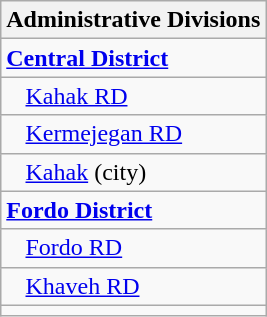<table class="wikitable">
<tr>
<th>Administrative Divisions</th>
</tr>
<tr>
<td><strong><a href='#'>Central District</a></strong></td>
</tr>
<tr>
<td style="padding-left: 1em;"><a href='#'>Kahak RD</a></td>
</tr>
<tr>
<td style="padding-left: 1em;"><a href='#'>Kermejegan RD</a></td>
</tr>
<tr>
<td style="padding-left: 1em;"><a href='#'>Kahak</a> (city)</td>
</tr>
<tr>
<td><strong><a href='#'>Fordo District</a></strong></td>
</tr>
<tr>
<td style="padding-left: 1em;"><a href='#'>Fordo RD</a></td>
</tr>
<tr>
<td style="padding-left: 1em;"><a href='#'>Khaveh RD</a></td>
</tr>
<tr>
<td colspan=1></td>
</tr>
</table>
